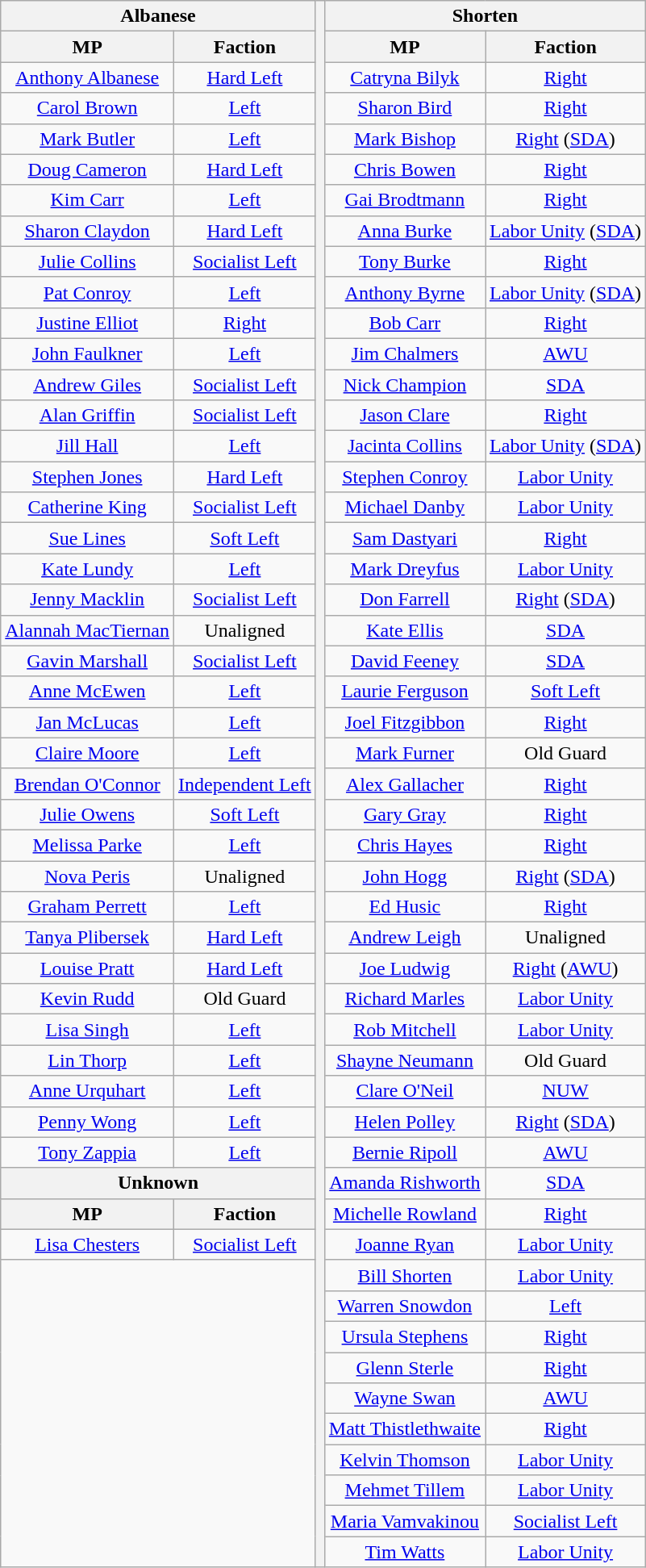<table class="wikitable" style="text-align:center">
<tr>
<th colspan=2>Albanese</th>
<th rowspan=51></th>
<th colspan=2>Shorten</th>
</tr>
<tr>
<th>MP</th>
<th>Faction</th>
<th>MP</th>
<th>Faction</th>
</tr>
<tr>
<td><a href='#'>Anthony Albanese</a></td>
<td><a href='#'>Hard Left</a></td>
<td><a href='#'>Catryna Bilyk</a></td>
<td><a href='#'>Right</a></td>
</tr>
<tr>
<td><a href='#'>Carol Brown</a></td>
<td><a href='#'>Left</a></td>
<td><a href='#'>Sharon Bird</a></td>
<td><a href='#'>Right</a></td>
</tr>
<tr>
<td><a href='#'>Mark Butler</a></td>
<td><a href='#'>Left</a></td>
<td><a href='#'>Mark Bishop</a></td>
<td><a href='#'>Right</a> (<a href='#'>SDA</a>)</td>
</tr>
<tr>
<td><a href='#'>Doug Cameron</a></td>
<td><a href='#'>Hard Left</a></td>
<td><a href='#'>Chris Bowen</a></td>
<td><a href='#'>Right</a></td>
</tr>
<tr>
<td><a href='#'>Kim Carr</a></td>
<td><a href='#'>Left</a></td>
<td><a href='#'>Gai Brodtmann</a></td>
<td><a href='#'>Right</a></td>
</tr>
<tr>
<td><a href='#'>Sharon Claydon</a></td>
<td><a href='#'>Hard Left</a></td>
<td><a href='#'>Anna Burke</a></td>
<td><a href='#'>Labor Unity</a> (<a href='#'>SDA</a>)</td>
</tr>
<tr>
<td><a href='#'>Julie Collins</a></td>
<td><a href='#'>Socialist Left</a></td>
<td><a href='#'>Tony Burke</a></td>
<td><a href='#'>Right</a></td>
</tr>
<tr>
<td><a href='#'>Pat Conroy</a></td>
<td><a href='#'>Left</a></td>
<td><a href='#'>Anthony Byrne</a></td>
<td><a href='#'>Labor Unity</a> (<a href='#'>SDA</a>)</td>
</tr>
<tr>
<td><a href='#'>Justine Elliot</a></td>
<td><a href='#'>Right</a></td>
<td><a href='#'>Bob Carr</a></td>
<td><a href='#'>Right</a></td>
</tr>
<tr>
<td><a href='#'>John Faulkner</a></td>
<td><a href='#'>Left</a></td>
<td><a href='#'>Jim Chalmers</a></td>
<td><a href='#'>AWU</a></td>
</tr>
<tr>
<td><a href='#'>Andrew Giles</a></td>
<td><a href='#'>Socialist Left</a></td>
<td><a href='#'>Nick Champion</a></td>
<td><a href='#'>SDA</a></td>
</tr>
<tr>
<td><a href='#'>Alan Griffin</a></td>
<td><a href='#'>Socialist Left</a></td>
<td><a href='#'>Jason Clare</a></td>
<td><a href='#'>Right</a></td>
</tr>
<tr>
<td><a href='#'>Jill Hall</a></td>
<td><a href='#'>Left</a></td>
<td><a href='#'>Jacinta Collins</a></td>
<td><a href='#'>Labor Unity</a> (<a href='#'>SDA</a>)</td>
</tr>
<tr>
<td><a href='#'>Stephen Jones</a></td>
<td><a href='#'>Hard Left</a></td>
<td><a href='#'>Stephen Conroy</a></td>
<td><a href='#'>Labor Unity</a></td>
</tr>
<tr>
<td><a href='#'>Catherine King</a></td>
<td><a href='#'>Socialist Left</a></td>
<td><a href='#'>Michael Danby</a></td>
<td><a href='#'>Labor Unity</a></td>
</tr>
<tr>
<td><a href='#'>Sue Lines</a></td>
<td><a href='#'>Soft Left</a></td>
<td><a href='#'>Sam Dastyari</a></td>
<td><a href='#'>Right</a></td>
</tr>
<tr>
<td><a href='#'>Kate Lundy</a></td>
<td><a href='#'>Left</a></td>
<td><a href='#'>Mark Dreyfus</a></td>
<td><a href='#'>Labor Unity</a></td>
</tr>
<tr>
<td><a href='#'>Jenny Macklin</a></td>
<td><a href='#'>Socialist Left</a></td>
<td><a href='#'>Don Farrell</a></td>
<td><a href='#'>Right</a> (<a href='#'>SDA</a>)</td>
</tr>
<tr>
<td><a href='#'>Alannah MacTiernan</a></td>
<td>Unaligned</td>
<td><a href='#'>Kate Ellis</a></td>
<td><a href='#'>SDA</a></td>
</tr>
<tr>
<td><a href='#'>Gavin Marshall</a></td>
<td><a href='#'>Socialist Left</a></td>
<td><a href='#'>David Feeney</a></td>
<td><a href='#'>SDA</a></td>
</tr>
<tr>
<td><a href='#'>Anne McEwen</a></td>
<td><a href='#'>Left</a></td>
<td><a href='#'>Laurie Ferguson</a></td>
<td><a href='#'>Soft Left</a></td>
</tr>
<tr>
<td><a href='#'>Jan McLucas</a></td>
<td><a href='#'>Left</a></td>
<td><a href='#'>Joel Fitzgibbon</a></td>
<td><a href='#'>Right</a></td>
</tr>
<tr>
<td><a href='#'>Claire Moore</a></td>
<td><a href='#'>Left</a></td>
<td><a href='#'>Mark Furner</a></td>
<td>Old Guard</td>
</tr>
<tr>
<td><a href='#'>Brendan O'Connor</a></td>
<td><a href='#'>Independent Left</a></td>
<td><a href='#'>Alex Gallacher</a></td>
<td><a href='#'>Right</a></td>
</tr>
<tr>
<td><a href='#'>Julie Owens</a></td>
<td><a href='#'>Soft Left</a></td>
<td><a href='#'>Gary Gray</a></td>
<td><a href='#'>Right</a></td>
</tr>
<tr>
<td><a href='#'>Melissa Parke</a></td>
<td><a href='#'>Left</a></td>
<td><a href='#'>Chris Hayes</a></td>
<td><a href='#'>Right</a></td>
</tr>
<tr>
<td><a href='#'>Nova Peris</a></td>
<td>Unaligned</td>
<td><a href='#'>John Hogg</a></td>
<td><a href='#'>Right</a> (<a href='#'>SDA</a>)</td>
</tr>
<tr>
<td><a href='#'>Graham Perrett</a></td>
<td><a href='#'>Left</a></td>
<td><a href='#'>Ed Husic</a></td>
<td><a href='#'>Right</a></td>
</tr>
<tr>
<td><a href='#'>Tanya Plibersek</a></td>
<td><a href='#'>Hard Left</a></td>
<td><a href='#'>Andrew Leigh</a></td>
<td>Unaligned</td>
</tr>
<tr>
<td><a href='#'>Louise Pratt</a></td>
<td><a href='#'>Hard Left</a></td>
<td><a href='#'>Joe Ludwig</a></td>
<td><a href='#'>Right</a> (<a href='#'>AWU</a>)</td>
</tr>
<tr>
<td><a href='#'>Kevin Rudd</a></td>
<td>Old Guard</td>
<td><a href='#'>Richard Marles</a></td>
<td><a href='#'>Labor Unity</a></td>
</tr>
<tr>
<td><a href='#'>Lisa Singh</a></td>
<td><a href='#'>Left</a></td>
<td><a href='#'>Rob Mitchell</a></td>
<td><a href='#'>Labor Unity</a></td>
</tr>
<tr>
<td><a href='#'>Lin Thorp</a></td>
<td><a href='#'>Left</a></td>
<td><a href='#'>Shayne Neumann</a></td>
<td>Old Guard</td>
</tr>
<tr>
<td><a href='#'>Anne Urquhart</a></td>
<td><a href='#'>Left</a></td>
<td><a href='#'>Clare O'Neil</a></td>
<td><a href='#'>NUW</a></td>
</tr>
<tr>
<td><a href='#'>Penny Wong</a></td>
<td><a href='#'>Left</a></td>
<td><a href='#'>Helen Polley</a></td>
<td><a href='#'>Right</a> (<a href='#'>SDA</a>)</td>
</tr>
<tr>
<td><a href='#'>Tony Zappia</a></td>
<td><a href='#'>Left</a></td>
<td><a href='#'>Bernie Ripoll</a></td>
<td><a href='#'>AWU</a></td>
</tr>
<tr>
<th colspan=2>Unknown</th>
<td><a href='#'>Amanda Rishworth</a></td>
<td><a href='#'>SDA</a></td>
</tr>
<tr>
<th>MP</th>
<th>Faction</th>
<td><a href='#'>Michelle Rowland</a></td>
<td><a href='#'>Right</a></td>
</tr>
<tr>
<td><a href='#'>Lisa Chesters</a></td>
<td><a href='#'>Socialist Left</a></td>
<td><a href='#'>Joanne Ryan</a></td>
<td><a href='#'>Labor Unity</a></td>
</tr>
<tr>
<td colspan=2 rowspan=10></td>
<td><a href='#'>Bill Shorten</a></td>
<td><a href='#'>Labor Unity</a></td>
</tr>
<tr>
<td><a href='#'>Warren Snowdon</a></td>
<td><a href='#'>Left</a></td>
</tr>
<tr>
<td><a href='#'>Ursula Stephens</a></td>
<td><a href='#'>Right</a></td>
</tr>
<tr>
<td><a href='#'>Glenn Sterle</a></td>
<td><a href='#'>Right</a></td>
</tr>
<tr>
<td><a href='#'>Wayne Swan</a></td>
<td><a href='#'>AWU</a></td>
</tr>
<tr>
<td><a href='#'>Matt Thistlethwaite</a></td>
<td><a href='#'>Right</a></td>
</tr>
<tr>
<td><a href='#'>Kelvin Thomson</a></td>
<td><a href='#'>Labor Unity</a></td>
</tr>
<tr>
<td><a href='#'>Mehmet Tillem</a></td>
<td><a href='#'>Labor Unity</a></td>
</tr>
<tr>
<td><a href='#'>Maria Vamvakinou</a></td>
<td><a href='#'>Socialist Left</a></td>
</tr>
<tr>
<td><a href='#'>Tim Watts</a></td>
<td><a href='#'>Labor Unity</a></td>
</tr>
</table>
